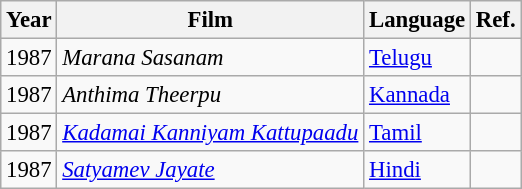<table class="wikitable sortable" style="font-size:95%;">
<tr>
<th>Year</th>
<th>Film</th>
<th>Language</th>
<th>Ref.</th>
</tr>
<tr>
<td>1987</td>
<td><em>Marana Sasanam</em></td>
<td><a href='#'>Telugu</a></td>
<td></td>
</tr>
<tr>
<td>1987</td>
<td><em>Anthima Theerpu</em></td>
<td><a href='#'>Kannada</a></td>
<td></td>
</tr>
<tr>
<td>1987</td>
<td><em><a href='#'>Kadamai Kanniyam Kattupaadu</a></em></td>
<td><a href='#'>Tamil</a></td>
<td></td>
</tr>
<tr>
<td>1987</td>
<td><em><a href='#'>Satyamev Jayate</a></em></td>
<td><a href='#'>Hindi</a></td>
<td></td>
</tr>
</table>
